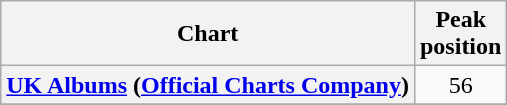<table class="wikitable sortable plainrowheaders" style="text-align:center">
<tr>
<th scope="col">Chart</th>
<th scope="col">Peak<br>position</th>
</tr>
<tr>
<th scope="row"><a href='#'>UK Albums</a> (<a href='#'>Official Charts Company</a>)</th>
<td>56</td>
</tr>
<tr>
</tr>
</table>
